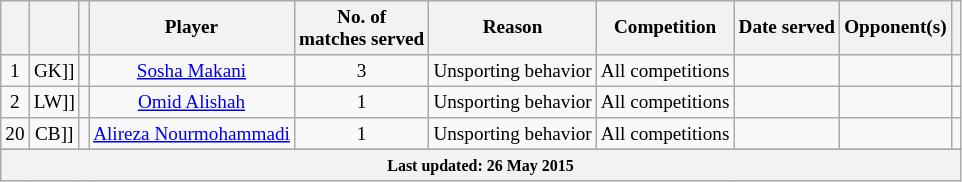<table class="wikitable" Style="text-align: center;font-size:80%">
<tr>
<th></th>
<th></th>
<th></th>
<th>Player</th>
<th>No. of <br> matches served</th>
<th>Reason</th>
<th>Competition</th>
<th>Date served</th>
<th>Opponent(s)</th>
<th></th>
</tr>
<tr>
<td>1</td>
<td [[>GK]]</td>
<td></td>
<td><a href='#'>Sosha Makani</a></td>
<td>3</td>
<td>Unsporting behavior</td>
<td>All competitions</td>
<td></td>
<td></td>
<td></td>
</tr>
<tr>
<td>2</td>
<td [[>LW]]</td>
<td></td>
<td><a href='#'>Omid Alishah</a></td>
<td>1</td>
<td>Unsporting behavior</td>
<td>All competitions</td>
<td></td>
<td></td>
<td></td>
</tr>
<tr>
<td>20</td>
<td [[>CB]]</td>
<td></td>
<td><a href='#'>Alireza Nourmohammadi</a></td>
<td>1</td>
<td>Unsporting behavior</td>
<td>All competitions</td>
<td></td>
<td></td>
<td></td>
</tr>
<tr>
</tr>
<tr align="left" style="background:#DCDCDC">
<th colspan="16"><small>Last updated: 26 May 2015</small></th>
</tr>
</table>
